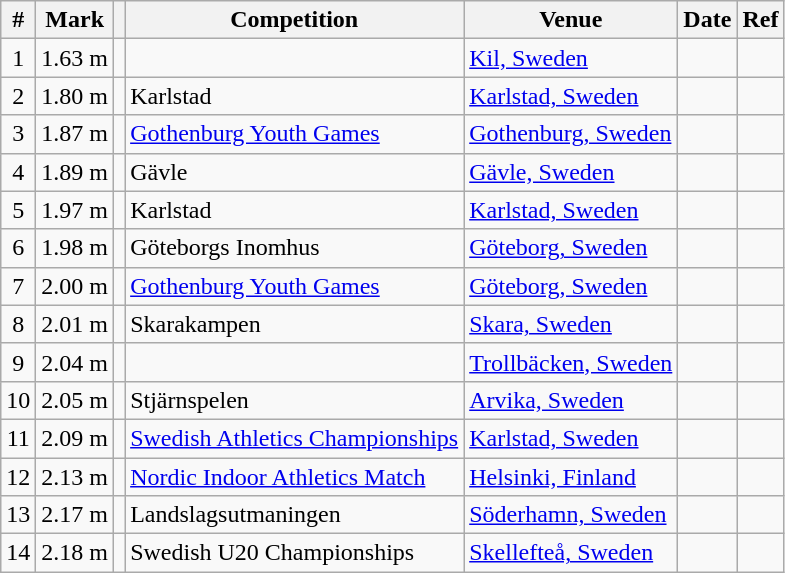<table class="wikitable sortable">
<tr>
<th>#</th>
<th>Mark</th>
<th class=unsortable></th>
<th>Competition</th>
<th>Venue</th>
<th>Date</th>
<th>Ref</th>
</tr>
<tr>
<td align=center>1</td>
<td align=right>1.63 m</td>
<td></td>
<td></td>
<td><a href='#'>Kil, Sweden</a></td>
<td align=right></td>
<td></td>
</tr>
<tr>
<td align=center>2</td>
<td align=right>1.80 m</td>
<td></td>
<td>Karlstad</td>
<td><a href='#'>Karlstad, Sweden</a></td>
<td align=right></td>
<td></td>
</tr>
<tr>
<td align=center>3</td>
<td align=right>1.87 m</td>
<td></td>
<td><a href='#'>Gothenburg Youth Games</a></td>
<td><a href='#'>Gothenburg, Sweden</a></td>
<td align=right></td>
<td></td>
</tr>
<tr>
<td align=center>4</td>
<td align=right>1.89 m</td>
<td></td>
<td>Gävle</td>
<td><a href='#'>Gävle, Sweden</a></td>
<td align=right></td>
<td></td>
</tr>
<tr>
<td align=center>5</td>
<td align=right>1.97 m</td>
<td></td>
<td>Karlstad</td>
<td><a href='#'>Karlstad, Sweden</a></td>
<td align=right></td>
<td></td>
</tr>
<tr>
<td align=center>6</td>
<td align=right>1.98 m</td>
<td></td>
<td>Göteborgs Inomhus</td>
<td><a href='#'>Göteborg, Sweden</a></td>
<td align=right></td>
<td></td>
</tr>
<tr>
<td align=center>7</td>
<td align=right>2.00 m</td>
<td></td>
<td><a href='#'>Gothenburg Youth Games</a></td>
<td><a href='#'>Göteborg, Sweden</a></td>
<td align=right></td>
<td></td>
</tr>
<tr>
<td align=center>8</td>
<td align=right>2.01 m</td>
<td></td>
<td>Skarakampen</td>
<td><a href='#'>Skara, Sweden</a></td>
<td align=right></td>
<td></td>
</tr>
<tr>
<td align=center>9</td>
<td align=right>2.04 m</td>
<td></td>
<td></td>
<td><a href='#'>Trollbäcken, Sweden</a></td>
<td align=right></td>
<td></td>
</tr>
<tr>
<td align=center>10</td>
<td align=right>2.05 m</td>
<td></td>
<td>Stjärnspelen</td>
<td><a href='#'>Arvika, Sweden</a></td>
<td align=right></td>
<td></td>
</tr>
<tr>
<td align=center>11</td>
<td align=right>2.09 m</td>
<td></td>
<td><a href='#'>Swedish Athletics Championships</a></td>
<td><a href='#'>Karlstad, Sweden</a></td>
<td align=right></td>
<td></td>
</tr>
<tr>
<td align=center>12</td>
<td align=right>2.13 m</td>
<td></td>
<td><a href='#'>Nordic Indoor Athletics Match</a></td>
<td><a href='#'>Helsinki, Finland</a></td>
<td align=right></td>
<td></td>
</tr>
<tr>
<td align=center>13</td>
<td align=right>2.17 m</td>
<td></td>
<td>Landslagsutmaningen</td>
<td><a href='#'>Söderhamn, Sweden</a></td>
<td align=right></td>
<td></td>
</tr>
<tr>
<td align=center>14</td>
<td align=right>2.18 m</td>
<td></td>
<td>Swedish U20 Championships</td>
<td><a href='#'>Skellefteå, Sweden</a></td>
<td align=right></td>
<td></td>
</tr>
</table>
